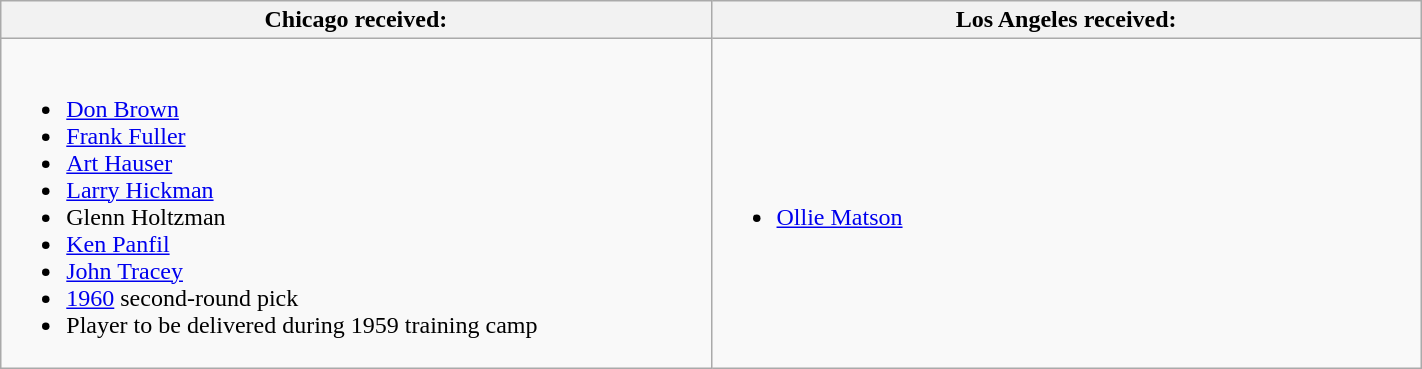<table class="wikitable" style="width:75%;">
<tr>
<th style="width:50%;">Chicago received:</th>
<th style="width:50%;">Los Angeles received:</th>
</tr>
<tr>
<td><br><ul><li> <a href='#'>Don Brown</a></li><li> <a href='#'>Frank Fuller</a></li><li> <a href='#'>Art Hauser</a></li><li> <a href='#'>Larry Hickman</a></li><li> Glenn Holtzman</li><li> <a href='#'>Ken Panfil</a></li><li> <a href='#'>John Tracey</a></li><li><a href='#'>1960</a> second-round pick </li><li>Player to be delivered during 1959 training camp</li></ul></td>
<td><br><ul><li> <a href='#'>Ollie Matson</a></li></ul></td>
</tr>
</table>
